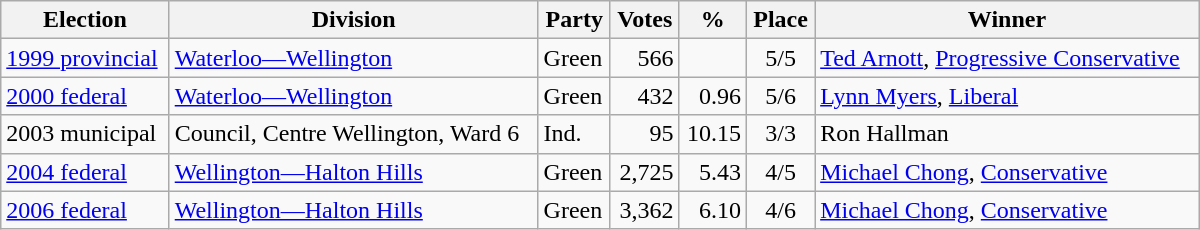<table class="wikitable" width="800">
<tr>
<th align="left">Election</th>
<th align="left">Division</th>
<th align="left">Party</th>
<th align="right">Votes</th>
<th align="right">%</th>
<th align="center">Place</th>
<th align="center">Winner</th>
</tr>
<tr>
<td align="left"><a href='#'>1999 provincial</a></td>
<td align="left"><a href='#'>Waterloo—Wellington</a></td>
<td align="left">Green</td>
<td align="right">566</td>
<td align="right"></td>
<td align="center">5/5</td>
<td align="left"><a href='#'>Ted Arnott</a>, <a href='#'>Progressive Conservative</a></td>
</tr>
<tr>
<td align="left"><a href='#'>2000 federal</a></td>
<td align="left"><a href='#'>Waterloo—Wellington</a></td>
<td align="left">Green</td>
<td align="right">432</td>
<td align="right">0.96</td>
<td align="center">5/6</td>
<td align="left"><a href='#'>Lynn Myers</a>, <a href='#'>Liberal</a></td>
</tr>
<tr>
<td align="left">2003 municipal</td>
<td align="left">Council, Centre Wellington, Ward 6</td>
<td align="left">Ind.</td>
<td align="right">95</td>
<td align="right">10.15</td>
<td align="center">3/3</td>
<td align="left">Ron Hallman</td>
</tr>
<tr>
<td align="left"><a href='#'>2004 federal</a></td>
<td align="left"><a href='#'>Wellington—Halton Hills</a></td>
<td align="left">Green</td>
<td align="right">2,725</td>
<td align="right">5.43</td>
<td align="center">4/5</td>
<td align="left"><a href='#'>Michael Chong</a>, <a href='#'>Conservative</a></td>
</tr>
<tr>
<td align="left"><a href='#'>2006 federal</a></td>
<td align="left"><a href='#'>Wellington—Halton Hills</a></td>
<td align="left">Green</td>
<td align="right">3,362</td>
<td align="right">6.10</td>
<td align="center">4/6</td>
<td align="left"><a href='#'>Michael Chong</a>, <a href='#'>Conservative</a></td>
</tr>
</table>
